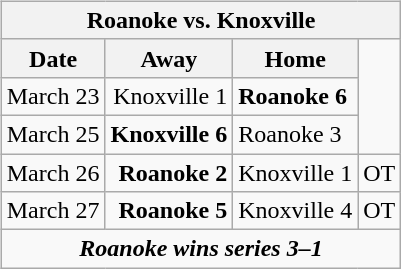<table cellspacing="10">
<tr>
<td valign="top"><br><table class="wikitable">
<tr>
<th bgcolor="#DDDDDD" colspan="4">Roanoke vs. Knoxville</th>
</tr>
<tr>
<th>Date</th>
<th>Away</th>
<th>Home</th>
</tr>
<tr>
<td>March 23</td>
<td align="right">Knoxville 1</td>
<td><strong>Roanoke 6</strong></td>
</tr>
<tr>
<td>March 25</td>
<td align="right"><strong>Knoxville 6</strong></td>
<td>Roanoke 3</td>
</tr>
<tr>
<td>March 26</td>
<td align="right"><strong>Roanoke 2</strong></td>
<td>Knoxville 1</td>
<td>OT</td>
</tr>
<tr>
<td>March 27</td>
<td align="right"><strong>Roanoke 5</strong></td>
<td>Knoxville 4</td>
<td>OT</td>
</tr>
<tr align="center">
<td colspan="4"><strong><em>Roanoke wins series 3–1</em></strong></td>
</tr>
</table>
</td>
</tr>
</table>
